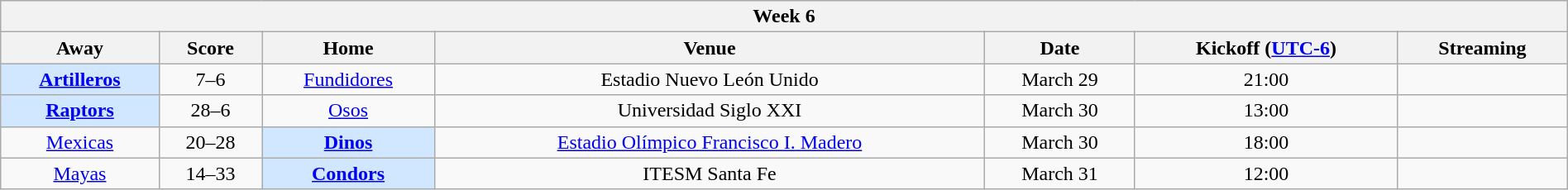<table class="wikitable mw-collapsible mw-collapsed" style="width:100%;">
<tr>
<th colspan="8">Week 6</th>
</tr>
<tr>
<th>Away</th>
<th>Score</th>
<th>Home</th>
<th>Venue</th>
<th>Date</th>
<th>Kickoff (<a href='#'>UTC-6</a>)</th>
<th>Streaming</th>
</tr>
<tr align="center">
<td bgcolor="#D0E7FF"><strong><a href='#'>Artilleros</a></strong></td>
<td>7–6</td>
<td><a href='#'>Fundidores</a></td>
<td>Estadio Nuevo León Unido</td>
<td>March 29</td>
<td>21:00</td>
<td>  </td>
</tr>
<tr align="center">
<td bgcolor="#D0E7FF"><strong><a href='#'>Raptors</a></strong></td>
<td>28–6</td>
<td><a href='#'>Osos</a></td>
<td>Universidad Siglo XXI</td>
<td>March 30</td>
<td>13:00</td>
<td>  </td>
</tr>
<tr align="center">
<td><a href='#'>Mexicas</a></td>
<td>20–28</td>
<td bgcolor="#D0E7FF"><strong><a href='#'>Dinos</a></strong></td>
<td><a href='#'>Estadio Olímpico Francisco I. Madero</a></td>
<td>March 30</td>
<td>18:00</td>
<td>  </td>
</tr>
<tr align="center">
<td><a href='#'>Mayas</a></td>
<td>14–33</td>
<td bgcolor="#D0E7FF"><strong><a href='#'>Condors</a></strong></td>
<td>ITESM Santa Fe</td>
<td>March 31</td>
<td>12:00</td>
<td></td>
</tr>
</table>
